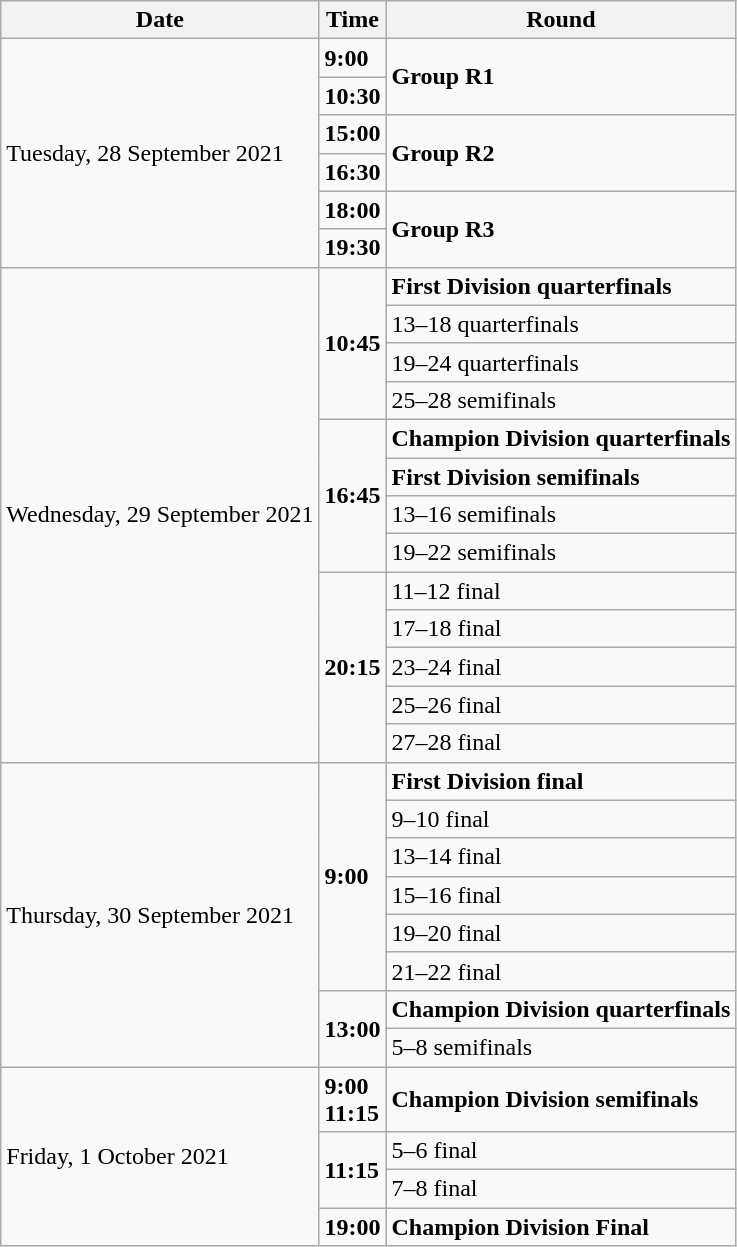<table class="wikitable">
<tr>
<th>Date</th>
<th>Time</th>
<th>Round</th>
</tr>
<tr>
<td rowspan=6>Tuesday, 28 September 2021</td>
<td><strong>9:00</strong></td>
<td rowspan=2><strong>Group R1</strong></td>
</tr>
<tr>
<td><strong>10:30</strong></td>
</tr>
<tr>
<td><strong>15:00</strong></td>
<td rowspan=2><strong>Group R2</strong></td>
</tr>
<tr>
<td><strong>16:30</strong></td>
</tr>
<tr>
<td><strong>18:00</strong></td>
<td rowspan=2><strong>Group R3</strong></td>
</tr>
<tr>
<td><strong>19:30</strong></td>
</tr>
<tr>
<td rowspan=13>Wednesday, 29 September 2021</td>
<td rowspan=4><strong>10:45</strong></td>
<td><strong>First Division quarterfinals</strong></td>
</tr>
<tr>
<td>13–18 quarterfinals</td>
</tr>
<tr>
<td>19–24 quarterfinals</td>
</tr>
<tr>
<td>25–28 semifinals</td>
</tr>
<tr>
<td rowspan=4><strong>16:45</strong></td>
<td><strong>Champion Division quarterfinals</strong></td>
</tr>
<tr>
<td><strong>First Division semifinals</strong></td>
</tr>
<tr>
<td>13–16 semifinals</td>
</tr>
<tr>
<td>19–22 semifinals</td>
</tr>
<tr>
<td rowspan=5><strong>20:15</strong></td>
<td>11–12 final</td>
</tr>
<tr>
<td>17–18 final</td>
</tr>
<tr>
<td>23–24 final</td>
</tr>
<tr>
<td>25–26 final</td>
</tr>
<tr>
<td>27–28 final</td>
</tr>
<tr>
<td rowspan=8>Thursday, 30 September 2021</td>
<td rowspan=6><strong>9:00</strong></td>
<td><strong>First Division final</strong></td>
</tr>
<tr>
<td>9–10 final</td>
</tr>
<tr>
<td>13–14 final</td>
</tr>
<tr>
<td>15–16 final</td>
</tr>
<tr>
<td>19–20 final</td>
</tr>
<tr>
<td>21–22 final</td>
</tr>
<tr>
<td rowspan=2><strong>13:00</strong></td>
<td><strong>Champion Division quarterfinals</strong></td>
</tr>
<tr>
<td>5–8 semifinals</td>
</tr>
<tr>
<td rowspan=4>Friday, 1 October 2021</td>
<td><strong>9:00<br>11:15</strong></td>
<td><strong>Champion Division semifinals</strong></td>
</tr>
<tr>
<td rowspan=2><strong>11:15</strong></td>
<td>5–6 final</td>
</tr>
<tr>
<td>7–8 final</td>
</tr>
<tr>
<td><strong>19:00</strong></td>
<td><strong>Champion Division Final</strong></td>
</tr>
</table>
